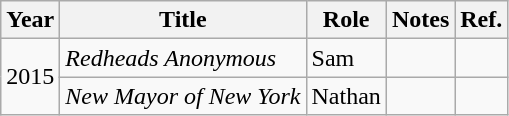<table class="wikitable plainrowheaders sortable">
<tr>
<th scope="col">Year</th>
<th scope="col">Title</th>
<th scope="col">Role</th>
<th class="unsortable">Notes</th>
<th>Ref.</th>
</tr>
<tr>
<td rowspan=2>2015</td>
<td><em>Redheads Anonymous</em></td>
<td>Sam</td>
<td></td>
<td></td>
</tr>
<tr>
<td><em>New Mayor of New York</em></td>
<td>Nathan</td>
<td></td>
<td></td>
</tr>
</table>
